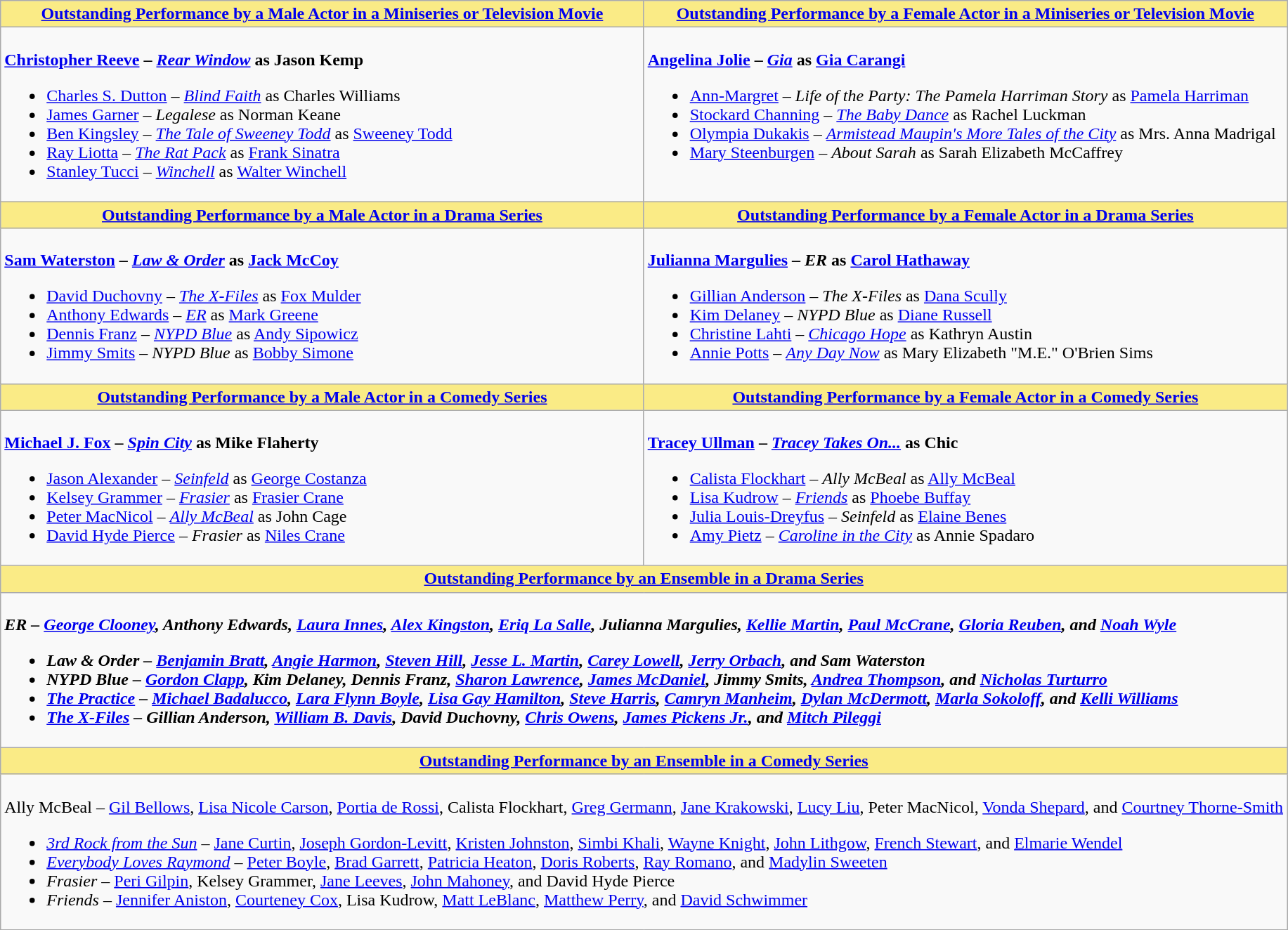<table class=wikitable style="width="100%">
<tr>
<th style="background:#FAEB86;" width="50%"><a href='#'>Outstanding Performance by a Male Actor in a Miniseries or Television Movie</a></th>
<th style="background:#FAEB86;" width="50%"><a href='#'>Outstanding Performance by a Female Actor in a Miniseries or Television Movie</a></th>
</tr>
<tr>
<td valign="top"><br><strong><a href='#'>Christopher Reeve</a> – <em><a href='#'>Rear Window</a></em> as Jason Kemp</strong><ul><li><a href='#'>Charles S. Dutton</a> – <em><a href='#'>Blind Faith</a></em> as Charles Williams</li><li><a href='#'>James Garner</a> – <em>Legalese</em> as Norman Keane</li><li><a href='#'>Ben Kingsley</a> – <em><a href='#'>The Tale of Sweeney Todd</a></em> as <a href='#'>Sweeney Todd</a></li><li><a href='#'>Ray Liotta</a> – <em><a href='#'>The Rat Pack</a></em> as <a href='#'>Frank Sinatra</a></li><li><a href='#'>Stanley Tucci</a> – <em><a href='#'>Winchell</a></em> as <a href='#'>Walter Winchell</a></li></ul></td>
<td valign="top"><br><strong><a href='#'>Angelina Jolie</a> – <em><a href='#'>Gia</a></em> as <a href='#'>Gia Carangi</a></strong><ul><li><a href='#'>Ann-Margret</a> – <em>Life of the Party: The Pamela Harriman Story</em> as <a href='#'>Pamela Harriman</a></li><li><a href='#'>Stockard Channing</a> – <em><a href='#'>The Baby Dance</a></em> as Rachel Luckman</li><li><a href='#'>Olympia Dukakis</a> – <em><a href='#'>Armistead Maupin's More Tales of the City</a></em> as Mrs. Anna Madrigal</li><li><a href='#'>Mary Steenburgen</a> – <em>About Sarah</em> as Sarah Elizabeth McCaffrey</li></ul></td>
</tr>
<tr>
<th style="background:#FAEB86;"><a href='#'>Outstanding Performance by a Male Actor in a Drama Series</a></th>
<th style="background:#FAEB86;"><a href='#'>Outstanding Performance by a Female Actor in a Drama Series</a></th>
</tr>
<tr>
<td valign="top"><br><strong><a href='#'>Sam Waterston</a> – <em><a href='#'>Law & Order</a></em> as <a href='#'>Jack McCoy</a></strong><ul><li><a href='#'>David Duchovny</a> – <em><a href='#'>The X-Files</a></em> as <a href='#'>Fox Mulder</a></li><li><a href='#'>Anthony Edwards</a> – <em><a href='#'>ER</a></em> as <a href='#'>Mark Greene</a></li><li><a href='#'>Dennis Franz</a> – <em><a href='#'>NYPD Blue</a></em> as <a href='#'>Andy Sipowicz</a></li><li><a href='#'>Jimmy Smits</a> – <em>NYPD Blue</em> as <a href='#'>Bobby Simone</a></li></ul></td>
<td valign="top"><br><strong><a href='#'>Julianna Margulies</a> – <em>ER</em> as <a href='#'>Carol Hathaway</a></strong><ul><li><a href='#'>Gillian Anderson</a> – <em>The X-Files</em> as <a href='#'>Dana Scully</a></li><li><a href='#'>Kim Delaney</a> – <em>NYPD Blue</em> as <a href='#'>Diane Russell</a></li><li><a href='#'>Christine Lahti</a> – <em><a href='#'>Chicago Hope</a></em> as Kathryn Austin</li><li><a href='#'>Annie Potts</a> – <em><a href='#'>Any Day Now</a></em> as Mary Elizabeth "M.E." O'Brien Sims</li></ul></td>
</tr>
<tr>
<th style="background:#FAEB86;"><a href='#'>Outstanding Performance by a Male Actor in a Comedy Series</a></th>
<th style="background:#FAEB86;"><a href='#'>Outstanding Performance by a Female Actor in a Comedy Series</a></th>
</tr>
<tr>
<td valign="top"><br><strong><a href='#'>Michael J. Fox</a> – <em><a href='#'>Spin City</a></em> as Mike Flaherty</strong><ul><li><a href='#'>Jason Alexander</a> – <em><a href='#'>Seinfeld</a></em> as <a href='#'>George Costanza</a></li><li><a href='#'>Kelsey Grammer</a> – <em><a href='#'>Frasier</a></em> as <a href='#'>Frasier Crane</a></li><li><a href='#'>Peter MacNicol</a> – <em><a href='#'>Ally McBeal</a></em> as John Cage</li><li><a href='#'>David Hyde Pierce</a> – <em>Frasier</em> as <a href='#'>Niles Crane</a></li></ul></td>
<td valign="top"><br><strong><a href='#'>Tracey Ullman</a> – <em><a href='#'>Tracey Takes On...</a></em> as Chic</strong><ul><li><a href='#'>Calista Flockhart</a> – <em>Ally McBeal</em> as <a href='#'>Ally McBeal</a></li><li><a href='#'>Lisa Kudrow</a> – <em><a href='#'>Friends</a></em> as <a href='#'>Phoebe Buffay</a></li><li><a href='#'>Julia Louis-Dreyfus</a> – <em>Seinfeld</em> as <a href='#'>Elaine Benes</a></li><li><a href='#'>Amy Pietz</a> – <em><a href='#'>Caroline in the City</a></em> as Annie Spadaro</li></ul></td>
</tr>
<tr>
<th colspan="2" style="background:#FAEB86;"><a href='#'>Outstanding Performance by an Ensemble in a Drama Series</a></th>
</tr>
<tr>
<td colspan="2" style="vertical-align:top;"><br><strong><em>ER<em> – <a href='#'>George Clooney</a>, Anthony Edwards, <a href='#'>Laura Innes</a>, <a href='#'>Alex Kingston</a>, <a href='#'>Eriq La Salle</a>, Julianna Margulies, <a href='#'>Kellie Martin</a>, <a href='#'>Paul McCrane</a>, <a href='#'>Gloria Reuben</a>, and <a href='#'>Noah Wyle</a><strong><ul><li></em>Law & Order<em> – <a href='#'>Benjamin Bratt</a>, <a href='#'>Angie Harmon</a>, <a href='#'>Steven Hill</a>, <a href='#'>Jesse L. Martin</a>, <a href='#'>Carey Lowell</a>, <a href='#'>Jerry Orbach</a>, and Sam Waterston</li><li></em>NYPD Blue<em> – <a href='#'>Gordon Clapp</a>, Kim Delaney, Dennis Franz, <a href='#'>Sharon Lawrence</a>, <a href='#'>James McDaniel</a>, Jimmy Smits, <a href='#'>Andrea Thompson</a>, and <a href='#'>Nicholas Turturro</a></li><li></em><a href='#'>The Practice</a><em> – <a href='#'>Michael Badalucco</a>, <a href='#'>Lara Flynn Boyle</a>, <a href='#'>Lisa Gay Hamilton</a>, <a href='#'>Steve Harris</a>, <a href='#'>Camryn Manheim</a>, <a href='#'>Dylan McDermott</a>, <a href='#'>Marla Sokoloff</a>, and <a href='#'>Kelli Williams</a></li><li></em><a href='#'>The X-Files</a><em> – Gillian Anderson, <a href='#'>William B. Davis</a>, David Duchovny, <a href='#'>Chris Owens</a>, <a href='#'>James Pickens Jr.</a>, and <a href='#'>Mitch Pileggi</a></li></ul></td>
</tr>
<tr>
<th colspan="2" style="background:#FAEB86;"><a href='#'>Outstanding Performance by an Ensemble in a Comedy Series</a></th>
</tr>
<tr>
<td colspan="2" style="vertical-align:top;"><br></em></strong>Ally McBeal</em> – <a href='#'>Gil Bellows</a>, <a href='#'>Lisa Nicole Carson</a>, <a href='#'>Portia de Rossi</a>, Calista Flockhart, <a href='#'>Greg Germann</a>, <a href='#'>Jane Krakowski</a>, <a href='#'>Lucy Liu</a>, Peter MacNicol, <a href='#'>Vonda Shepard</a>, and <a href='#'>Courtney Thorne-Smith</a></strong><ul><li><em><a href='#'>3rd Rock from the Sun</a></em> – <a href='#'>Jane Curtin</a>, <a href='#'>Joseph Gordon-Levitt</a>, <a href='#'>Kristen Johnston</a>, <a href='#'>Simbi Khali</a>, <a href='#'>Wayne Knight</a>, <a href='#'>John Lithgow</a>, <a href='#'>French Stewart</a>, and <a href='#'>Elmarie Wendel</a></li><li><em><a href='#'>Everybody Loves Raymond</a></em> – <a href='#'>Peter Boyle</a>, <a href='#'>Brad Garrett</a>, <a href='#'>Patricia Heaton</a>, <a href='#'>Doris Roberts</a>, <a href='#'>Ray Romano</a>, and <a href='#'>Madylin Sweeten</a></li><li><em>Frasier</em> – <a href='#'>Peri Gilpin</a>, Kelsey Grammer, <a href='#'>Jane Leeves</a>, <a href='#'>John Mahoney</a>, and David Hyde Pierce</li><li><em>Friends</em> – <a href='#'>Jennifer Aniston</a>, <a href='#'>Courteney Cox</a>, Lisa Kudrow, <a href='#'>Matt LeBlanc</a>, <a href='#'>Matthew Perry</a>, and <a href='#'>David Schwimmer</a></li></ul></td>
</tr>
</table>
